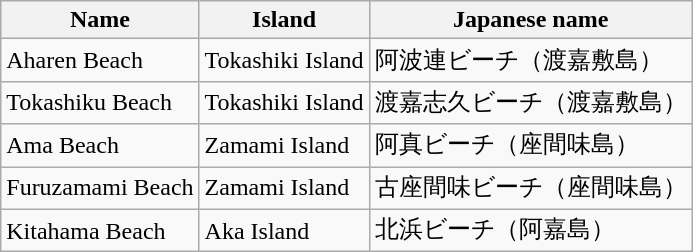<table class="wikitable">
<tr>
<th>Name</th>
<th>Island</th>
<th>Japanese name</th>
</tr>
<tr>
<td>Aharen Beach</td>
<td>Tokashiki Island</td>
<td>阿波連ビーチ（渡嘉敷島）</td>
</tr>
<tr>
<td>Tokashiku Beach</td>
<td>Tokashiki Island</td>
<td>渡嘉志久ビーチ（渡嘉敷島）</td>
</tr>
<tr>
<td>Ama Beach</td>
<td>Zamami Island</td>
<td>阿真ビーチ（座間味島）</td>
</tr>
<tr>
<td>Furuzamami Beach</td>
<td>Zamami Island</td>
<td>古座間味ビーチ（座間味島）</td>
</tr>
<tr>
<td>Kitahama Beach</td>
<td>Aka Island</td>
<td>北浜ビーチ（阿嘉島）</td>
</tr>
</table>
